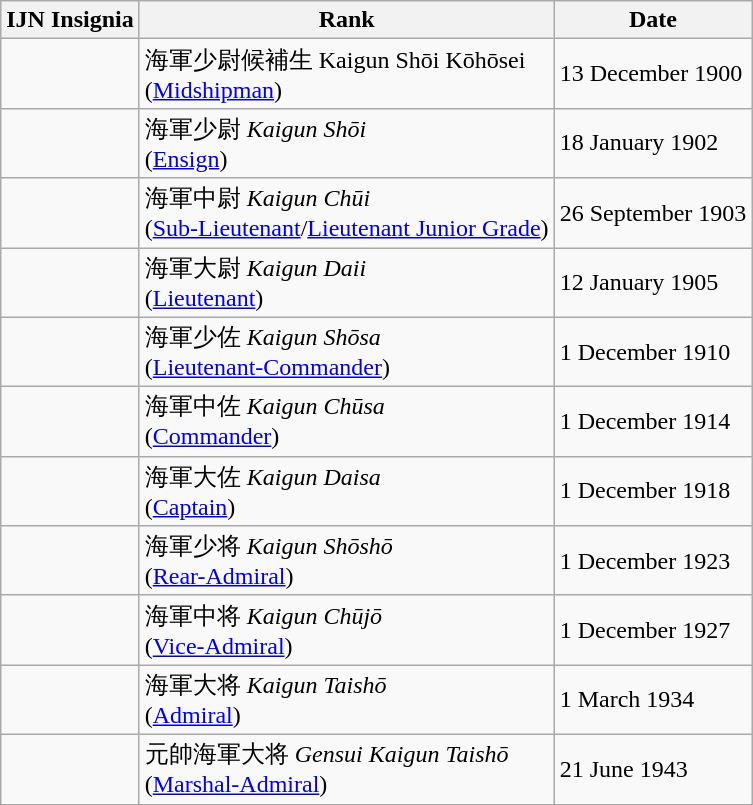<table class="wikitable">
<tr>
<th>IJN Insignia</th>
<th>Rank</th>
<th>Date</th>
</tr>
<tr>
<td></td>
<td>海軍少尉候補生 Kaigun Shōi Kōhōsei <br>(<a href='#'>Midshipman</a>)</td>
<td>13 December 1900</td>
</tr>
<tr>
<td></td>
<td>海軍少尉 <em>Kaigun Shōi</em> <br>(<a href='#'>Ensign</a>)</td>
<td>18 January 1902</td>
</tr>
<tr>
<td></td>
<td>海軍中尉 <em>Kaigun Chūi</em> <br>(<a href='#'>Sub-Lieutenant</a>/<a href='#'>Lieutenant Junior Grade</a>)</td>
<td>26 September 1903</td>
</tr>
<tr>
<td></td>
<td>海軍大尉 <em>Kaigun Daii</em> <br>(<a href='#'>Lieutenant</a>)</td>
<td>12 January 1905</td>
</tr>
<tr>
<td></td>
<td>海軍少佐 <em>Kaigun Shōsa</em> <br>(<a href='#'>Lieutenant-Commander</a>)</td>
<td>1 December 1910</td>
</tr>
<tr>
<td></td>
<td>海軍中佐 <em>Kaigun Chūsa</em> <br>(<a href='#'>Commander</a>)</td>
<td>1 December 1914</td>
</tr>
<tr>
<td></td>
<td>海軍大佐 <em>Kaigun Daisa</em> <br>(<a href='#'>Captain</a>)</td>
<td>1 December 1918</td>
</tr>
<tr>
<td></td>
<td>海軍少将 <em>Kaigun Shōshō</em> <br>(<a href='#'>Rear-Admiral</a>)</td>
<td>1 December 1923</td>
</tr>
<tr>
<td></td>
<td>海軍中将 <em>Kaigun Chūjō</em> <br>(<a href='#'>Vice-Admiral</a>)</td>
<td>1 December 1927</td>
</tr>
<tr>
<td></td>
<td>海軍大将 <em>Kaigun Taishō</em> <br>(<a href='#'>Admiral</a>)</td>
<td>1 March 1934</td>
</tr>
<tr>
<td></td>
<td>元帥海軍大将 <em>Gensui Kaigun Taishō</em> <br>(<a href='#'>Marshal-Admiral</a>)</td>
<td>21 June 1943</td>
</tr>
<tr>
</tr>
</table>
